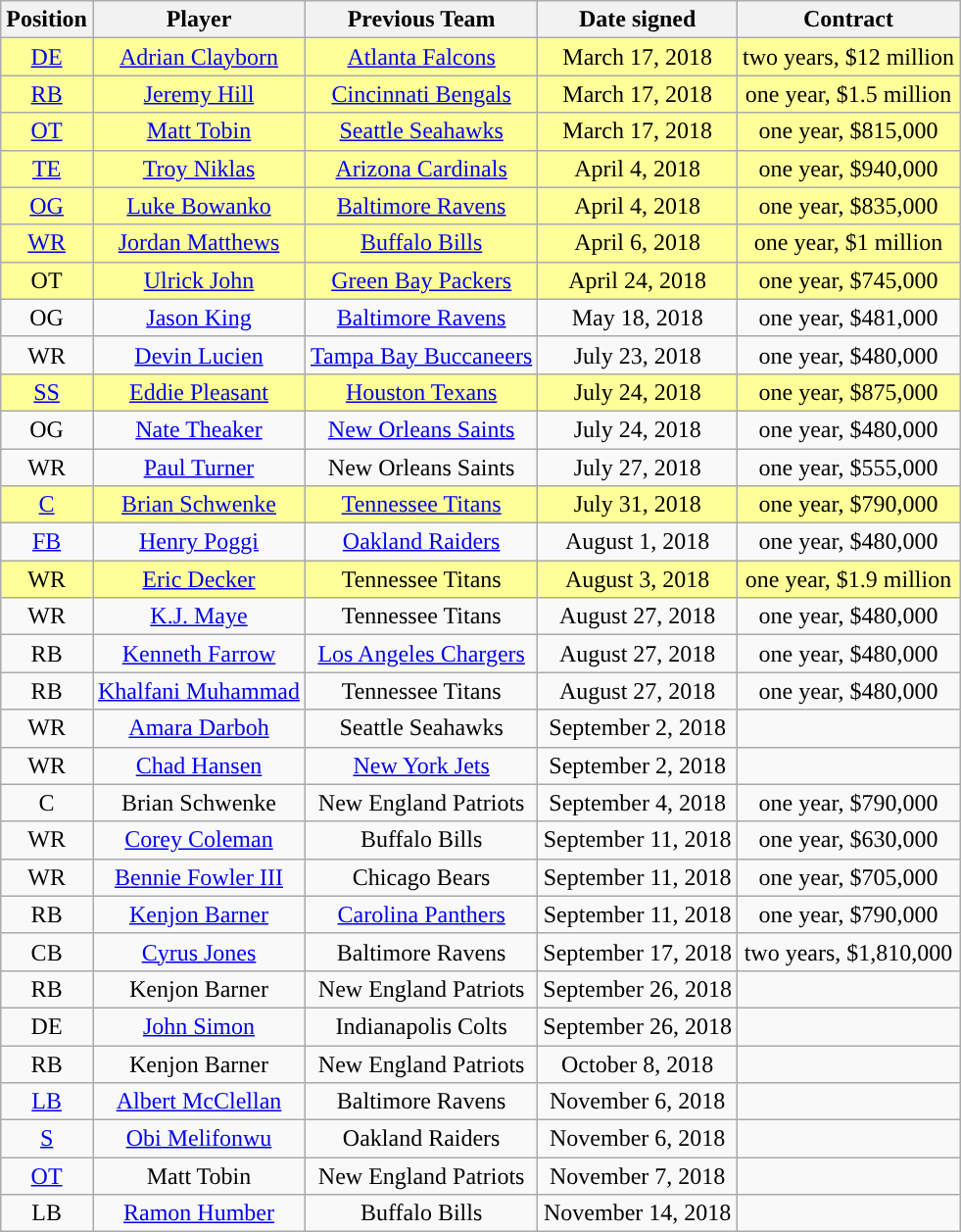<table class="wikitable" style="text-align:center">
<tr>
<th>Position</th>
<th>Player</th>
<th>Previous Team</th>
<th>Date signed</th>
<th>Contract</th>
</tr>
<tr style="background:#ff9">
<td><a href='#'>DE</a></td>
<td><a href='#'>Adrian Clayborn</a></td>
<td><a href='#'>Atlanta Falcons</a></td>
<td>March 17, 2018</td>
<td>two years, $12 million</td>
</tr>
<tr style="background:#ff9">
<td><a href='#'>RB</a></td>
<td><a href='#'>Jeremy Hill</a></td>
<td><a href='#'>Cincinnati Bengals</a></td>
<td>March 17, 2018</td>
<td>one year, $1.5 million</td>
</tr>
<tr style="background:#ff9">
<td><a href='#'>OT</a></td>
<td><a href='#'>Matt Tobin</a></td>
<td><a href='#'>Seattle Seahawks</a></td>
<td>March 17, 2018</td>
<td>one year, $815,000</td>
</tr>
<tr style="background:#ff9">
<td><a href='#'>TE</a></td>
<td><a href='#'>Troy Niklas</a></td>
<td><a href='#'>Arizona Cardinals</a></td>
<td>April 4, 2018</td>
<td>one year, $940,000</td>
</tr>
<tr style="background:#ff9">
<td><a href='#'>OG</a></td>
<td><a href='#'>Luke Bowanko</a></td>
<td><a href='#'>Baltimore Ravens</a></td>
<td>April 4, 2018</td>
<td>one year, $835,000</td>
</tr>
<tr style="background:#ff9">
<td><a href='#'>WR</a></td>
<td><a href='#'>Jordan Matthews</a></td>
<td><a href='#'>Buffalo Bills</a></td>
<td>April 6, 2018</td>
<td>one year, $1 million</td>
</tr>
<tr style="background:#ff9">
<td>OT</td>
<td><a href='#'>Ulrick John</a></td>
<td><a href='#'>Green Bay Packers</a></td>
<td>April 24, 2018</td>
<td>one year, $745,000</td>
</tr>
<tr style=>
<td>OG</td>
<td><a href='#'>Jason King</a></td>
<td><a href='#'>Baltimore Ravens</a></td>
<td>May 18, 2018</td>
<td>one year, $481,000</td>
</tr>
<tr style=>
<td>WR</td>
<td><a href='#'>Devin Lucien</a></td>
<td><a href='#'>Tampa Bay Buccaneers</a></td>
<td>July 23, 2018</td>
<td>one year, $480,000</td>
</tr>
<tr style="background:#ff9">
<td><a href='#'>SS</a></td>
<td><a href='#'>Eddie Pleasant</a></td>
<td><a href='#'>Houston Texans</a></td>
<td>July 24, 2018</td>
<td>one year, $875,000</td>
</tr>
<tr>
<td>OG</td>
<td><a href='#'>Nate Theaker</a></td>
<td><a href='#'>New Orleans Saints</a></td>
<td>July 24, 2018</td>
<td>one year, $480,000</td>
</tr>
<tr>
<td>WR</td>
<td><a href='#'>Paul Turner</a></td>
<td>New Orleans Saints</td>
<td>July 27, 2018</td>
<td>one year, $555,000</td>
</tr>
<tr style="background:#ff9">
<td><a href='#'>C</a></td>
<td><a href='#'>Brian Schwenke</a></td>
<td><a href='#'>Tennessee Titans</a></td>
<td>July 31, 2018</td>
<td>one year, $790,000</td>
</tr>
<tr>
<td><a href='#'>FB</a></td>
<td><a href='#'>Henry Poggi</a></td>
<td><a href='#'>Oakland Raiders</a></td>
<td>August 1, 2018</td>
<td>one year, $480,000</td>
</tr>
<tr style="background:#ff9">
<td>WR</td>
<td><a href='#'>Eric Decker</a></td>
<td>Tennessee Titans</td>
<td>August 3, 2018</td>
<td>one year, $1.9 million</td>
</tr>
<tr>
<td>WR</td>
<td><a href='#'>K.J. Maye</a></td>
<td>Tennessee Titans</td>
<td>August 27, 2018</td>
<td>one year, $480,000</td>
</tr>
<tr>
<td>RB</td>
<td><a href='#'>Kenneth Farrow</a></td>
<td><a href='#'>Los Angeles Chargers</a></td>
<td>August 27, 2018</td>
<td>one year, $480,000</td>
</tr>
<tr>
<td>RB</td>
<td><a href='#'>Khalfani Muhammad</a></td>
<td>Tennessee Titans</td>
<td>August 27, 2018</td>
<td>one year, $480,000</td>
</tr>
<tr>
<td>WR</td>
<td><a href='#'>Amara Darboh</a></td>
<td>Seattle Seahawks</td>
<td>September 2, 2018</td>
<td></td>
</tr>
<tr>
<td>WR</td>
<td><a href='#'>Chad Hansen</a></td>
<td><a href='#'>New York Jets</a></td>
<td>September 2, 2018</td>
<td></td>
</tr>
<tr>
<td>C</td>
<td>Brian Schwenke</td>
<td>New England Patriots</td>
<td>September 4, 2018</td>
<td>one year, $790,000</td>
</tr>
<tr>
<td>WR</td>
<td><a href='#'>Corey Coleman</a></td>
<td>Buffalo Bills</td>
<td>September 11, 2018</td>
<td>one year, $630,000</td>
</tr>
<tr>
<td>WR</td>
<td><a href='#'>Bennie Fowler III</a></td>
<td>Chicago Bears</td>
<td>September 11, 2018</td>
<td>one year, $705,000</td>
</tr>
<tr>
<td>RB</td>
<td><a href='#'>Kenjon Barner</a></td>
<td><a href='#'>Carolina Panthers</a></td>
<td>September 11, 2018</td>
<td>one year, $790,000</td>
</tr>
<tr>
<td>CB</td>
<td><a href='#'>Cyrus Jones</a></td>
<td>Baltimore Ravens</td>
<td>September 17, 2018</td>
<td>two years, $1,810,000</td>
</tr>
<tr>
<td>RB</td>
<td>Kenjon Barner</td>
<td>New England Patriots</td>
<td>September 26, 2018</td>
<td></td>
</tr>
<tr>
<td>DE</td>
<td><a href='#'>John Simon</a></td>
<td>Indianapolis Colts</td>
<td>September 26, 2018</td>
<td></td>
</tr>
<tr>
<td>RB</td>
<td>Kenjon Barner</td>
<td>New England Patriots</td>
<td>October 8, 2018</td>
<td></td>
</tr>
<tr>
<td><a href='#'>LB</a></td>
<td><a href='#'>Albert McClellan</a></td>
<td>Baltimore Ravens</td>
<td>November 6, 2018</td>
<td></td>
</tr>
<tr>
<td><a href='#'>S</a></td>
<td><a href='#'>Obi Melifonwu</a></td>
<td>Oakland Raiders</td>
<td>November 6, 2018</td>
<td></td>
</tr>
<tr>
<td><a href='#'>OT</a></td>
<td>Matt Tobin</td>
<td>New England Patriots</td>
<td>November 7, 2018</td>
<td></td>
</tr>
<tr>
<td>LB</td>
<td><a href='#'>Ramon Humber</a></td>
<td>Buffalo Bills</td>
<td>November 14, 2018</td>
<td></td>
</tr>
</table>
